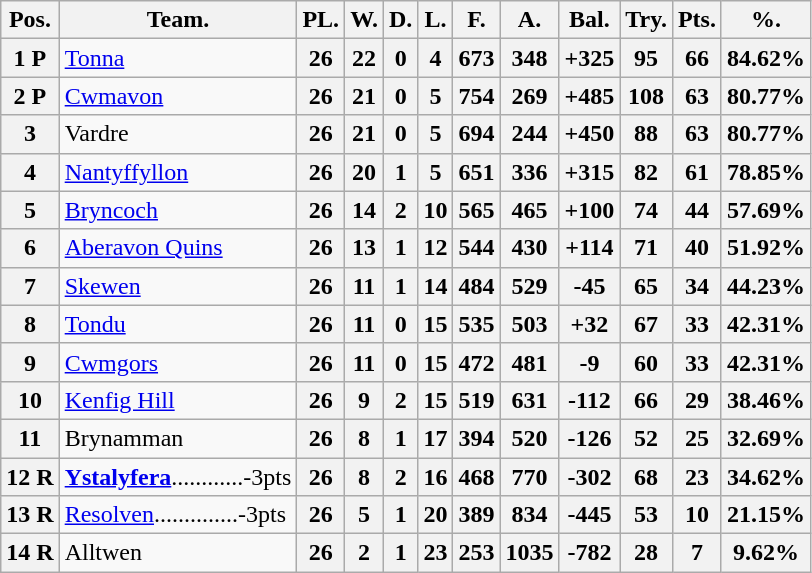<table class="wikitable">
<tr>
<th>Pos.</th>
<th>Team.</th>
<th>PL.</th>
<th>W.</th>
<th>D.</th>
<th>L.</th>
<th>F.</th>
<th>A.</th>
<th>Bal.</th>
<th>Try.</th>
<th>Pts.</th>
<th>%.</th>
</tr>
<tr>
<th>1 P</th>
<td><a href='#'>Tonna</a></td>
<th>26</th>
<th>22</th>
<th>0</th>
<th>4</th>
<th>673</th>
<th>348</th>
<th>+325</th>
<th>95</th>
<th>66</th>
<th>84.62%</th>
</tr>
<tr>
<th>2 P</th>
<td><a href='#'>Cwmavon</a></td>
<th>26</th>
<th>21</th>
<th>0</th>
<th>5</th>
<th>754</th>
<th>269</th>
<th>+485</th>
<th>108</th>
<th>63</th>
<th>80.77%</th>
</tr>
<tr>
<th>3</th>
<td>Vardre</td>
<th>26</th>
<th>21</th>
<th>0</th>
<th>5</th>
<th>694</th>
<th>244</th>
<th>+450</th>
<th>88</th>
<th>63</th>
<th>80.77%</th>
</tr>
<tr>
<th>4</th>
<td><a href='#'>Nantyffyllon</a></td>
<th>26</th>
<th>20</th>
<th>1</th>
<th>5</th>
<th>651</th>
<th>336</th>
<th>+315</th>
<th>82</th>
<th>61</th>
<th>78.85%</th>
</tr>
<tr>
<th>5</th>
<td><a href='#'>Bryncoch</a></td>
<th>26</th>
<th>14</th>
<th>2</th>
<th>10</th>
<th>565</th>
<th>465</th>
<th>+100</th>
<th>74</th>
<th>44</th>
<th>57.69%</th>
</tr>
<tr>
<th>6</th>
<td><a href='#'>Aberavon Quins</a></td>
<th>26</th>
<th>13</th>
<th>1</th>
<th>12</th>
<th>544</th>
<th>430</th>
<th>+114</th>
<th>71</th>
<th>40</th>
<th>51.92%</th>
</tr>
<tr>
<th>7</th>
<td><a href='#'>Skewen</a></td>
<th>26</th>
<th>11</th>
<th>1</th>
<th>14</th>
<th>484</th>
<th>529</th>
<th>-45</th>
<th>65</th>
<th>34</th>
<th>44.23%</th>
</tr>
<tr>
<th>8</th>
<td><a href='#'>Tondu</a></td>
<th>26</th>
<th>11</th>
<th>0</th>
<th>15</th>
<th>535</th>
<th>503</th>
<th>+32</th>
<th>67</th>
<th>33</th>
<th>42.31%</th>
</tr>
<tr>
<th>9</th>
<td><a href='#'>Cwmgors</a></td>
<th>26</th>
<th>11</th>
<th>0</th>
<th>15</th>
<th>472</th>
<th>481</th>
<th>-9</th>
<th>60</th>
<th>33</th>
<th>42.31%</th>
</tr>
<tr>
<th>10</th>
<td><a href='#'>Kenfig Hill</a></td>
<th>26</th>
<th>9</th>
<th>2</th>
<th>15</th>
<th>519</th>
<th>631</th>
<th>-112</th>
<th>66</th>
<th>29</th>
<th>38.46%</th>
</tr>
<tr>
<th>11</th>
<td>Brynamman</td>
<th>26</th>
<th>8</th>
<th>1</th>
<th>17</th>
<th>394</th>
<th>520</th>
<th>-126</th>
<th>52</th>
<th>25</th>
<th>32.69%</th>
</tr>
<tr>
<th>12 R</th>
<td><strong><a href='#'>Ystalyfera</a></strong>............-3pts</td>
<th>26</th>
<th>8</th>
<th>2</th>
<th>16</th>
<th>468</th>
<th>770</th>
<th>-302</th>
<th>68</th>
<th>23</th>
<th>34.62%</th>
</tr>
<tr>
<th>13 R</th>
<td><a href='#'>Resolven</a>..............-3pts</td>
<th>26</th>
<th>5</th>
<th>1</th>
<th>20</th>
<th>389</th>
<th>834</th>
<th>-445</th>
<th>53</th>
<th>10</th>
<th>21.15%</th>
</tr>
<tr>
<th>14 R</th>
<td>Alltwen</td>
<th>26</th>
<th>2</th>
<th>1</th>
<th>23</th>
<th>253</th>
<th>1035</th>
<th>-782</th>
<th>28</th>
<th>7</th>
<th>9.62%</th>
</tr>
</table>
